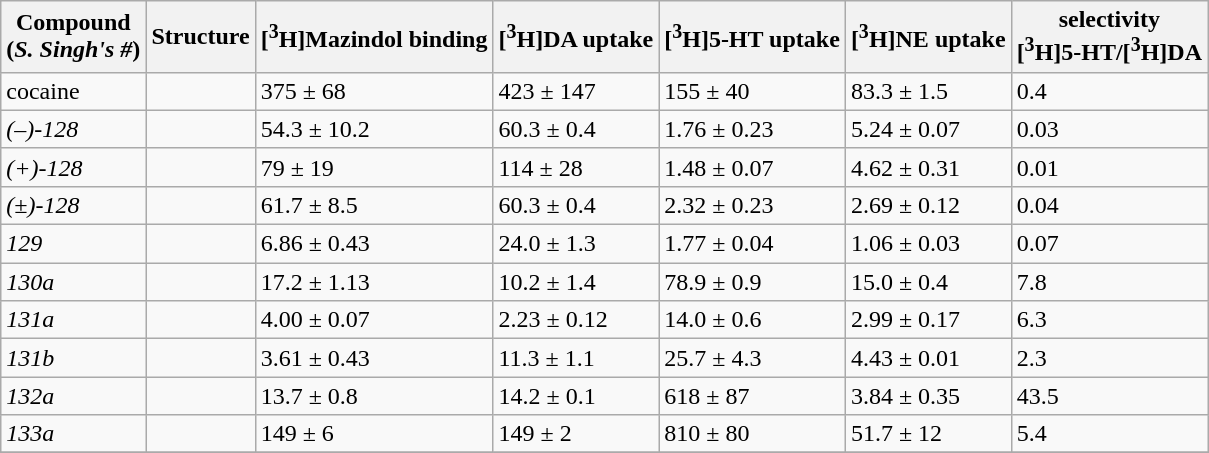<table class="wikitable">
<tr>
<th>Compound<br>(<em>S. Singh's #</em>)</th>
<th>Structure</th>
<th>[<sup>3</sup>H]Mazindol binding</th>
<th>[<sup>3</sup>H]DA uptake</th>
<th>[<sup>3</sup>H]5-HT uptake</th>
<th>[<sup>3</sup>H]NE uptake</th>
<th>selectivity<br>[<sup>3</sup>H]5-HT/[<sup>3</sup>H]DA</th>
</tr>
<tr>
<td>cocaine</td>
<td></td>
<td>375 ± 68</td>
<td>423 ± 147</td>
<td>155 ± 40</td>
<td>83.3 ± 1.5</td>
<td>0.4</td>
</tr>
<tr>
<td><em>(–)-128</em></td>
<td></td>
<td>54.3 ± 10.2</td>
<td>60.3 ± 0.4</td>
<td>1.76 ± 0.23</td>
<td>5.24 ± 0.07</td>
<td>0.03</td>
</tr>
<tr>
<td><em>(+)-128</em></td>
<td></td>
<td>79 ± 19</td>
<td>114 ± 28</td>
<td>1.48 ± 0.07</td>
<td>4.62 ± 0.31</td>
<td>0.01</td>
</tr>
<tr>
<td><em>(±)-128</em></td>
<td></td>
<td>61.7 ± 8.5</td>
<td>60.3 ± 0.4</td>
<td>2.32 ± 0.23</td>
<td>2.69 ± 0.12</td>
<td>0.04</td>
</tr>
<tr>
<td><em>129</em></td>
<td></td>
<td>6.86 ± 0.43</td>
<td>24.0 ± 1.3</td>
<td>1.77 ± 0.04</td>
<td>1.06 ± 0.03</td>
<td>0.07</td>
</tr>
<tr>
<td><em>130a</em></td>
<td></td>
<td>17.2 ± 1.13</td>
<td>10.2 ± 1.4</td>
<td>78.9 ± 0.9</td>
<td>15.0 ± 0.4</td>
<td>7.8</td>
</tr>
<tr>
<td><em>131a</em></td>
<td></td>
<td>4.00 ± 0.07</td>
<td>2.23 ± 0.12</td>
<td>14.0 ± 0.6</td>
<td>2.99 ± 0.17</td>
<td>6.3</td>
</tr>
<tr>
<td><em>131b</em></td>
<td></td>
<td>3.61 ± 0.43</td>
<td>11.3 ± 1.1</td>
<td>25.7 ± 4.3</td>
<td>4.43 ± 0.01</td>
<td>2.3</td>
</tr>
<tr>
<td><em>132a</em></td>
<td></td>
<td>13.7 ± 0.8</td>
<td>14.2 ± 0.1</td>
<td>618 ± 87</td>
<td>3.84 ± 0.35</td>
<td>43.5</td>
</tr>
<tr>
<td><em>133a</em></td>
<td></td>
<td>149 ± 6</td>
<td>149 ± 2</td>
<td>810 ± 80</td>
<td>51.7 ± 12</td>
<td>5.4</td>
</tr>
<tr>
</tr>
</table>
